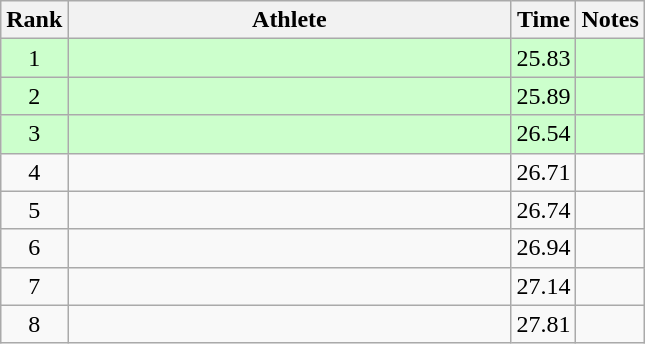<table class="wikitable" style="text-align:center">
<tr>
<th>Rank</th>
<th Style="width:18em">Athlete</th>
<th>Time</th>
<th>Notes</th>
</tr>
<tr style="background:#cfc">
<td>1</td>
<td style="text-align:left"></td>
<td>25.83</td>
<td></td>
</tr>
<tr style="background:#cfc">
<td>2</td>
<td style="text-align:left"></td>
<td>25.89</td>
<td></td>
</tr>
<tr style="background:#cfc">
<td>3</td>
<td style="text-align:left"></td>
<td>26.54</td>
<td></td>
</tr>
<tr>
<td>4</td>
<td style="text-align:left"></td>
<td>26.71</td>
<td></td>
</tr>
<tr>
<td>5</td>
<td style="text-align:left"></td>
<td>26.74</td>
<td></td>
</tr>
<tr>
<td>6</td>
<td style="text-align:left"></td>
<td>26.94</td>
<td></td>
</tr>
<tr>
<td>7</td>
<td style="text-align:left"></td>
<td>27.14</td>
<td></td>
</tr>
<tr>
<td>8</td>
<td style="text-align:left"></td>
<td>27.81</td>
<td></td>
</tr>
</table>
